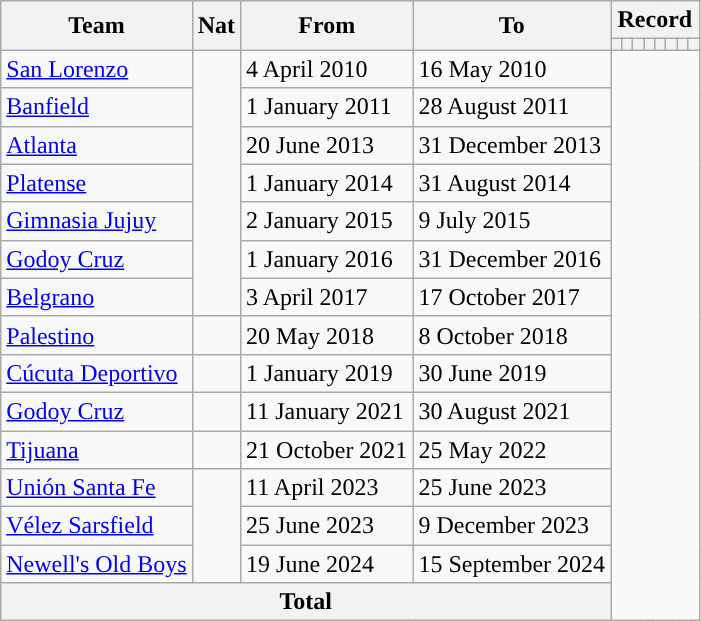<table class="wikitable" style="text-align: center">
<tr>
<th rowspan="2">Team</th>
<th rowspan="2">Nat</th>
<th rowspan="2">From</th>
<th rowspan="2">To</th>
<th colspan="8">Record</th>
</tr>
<tr>
<th></th>
<th></th>
<th></th>
<th></th>
<th></th>
<th></th>
<th></th>
<th></th>
</tr>
<tr>
<td align=left><a href='#'>San Lorenzo</a></td>
<td rowspan="7"></td>
<td align=left>4 April 2010</td>
<td align=left>16 May 2010<br></td>
</tr>
<tr>
<td align=left><a href='#'>Banfield</a></td>
<td align=left>1 January 2011</td>
<td align=left>28 August 2011<br></td>
</tr>
<tr>
<td align=left><a href='#'>Atlanta</a></td>
<td align=left>20 June 2013</td>
<td align=left>31 December 2013<br></td>
</tr>
<tr>
<td align=left><a href='#'>Platense</a></td>
<td align=left>1 January 2014</td>
<td align=left>31 August 2014<br></td>
</tr>
<tr>
<td align=left><a href='#'>Gimnasia Jujuy</a></td>
<td align=left>2 January 2015</td>
<td align=left>9 July 2015<br></td>
</tr>
<tr>
<td align=left><a href='#'>Godoy Cruz</a></td>
<td align=left>1 January 2016</td>
<td align=left>31 December 2016<br></td>
</tr>
<tr>
<td align=left><a href='#'>Belgrano</a></td>
<td align=left>3 April 2017</td>
<td align=left>17 October 2017<br></td>
</tr>
<tr>
<td align=left><a href='#'>Palestino</a></td>
<td></td>
<td align=left>20 May 2018</td>
<td align=left>8 October 2018<br></td>
</tr>
<tr>
<td align=left><a href='#'>Cúcuta Deportivo</a></td>
<td></td>
<td align=left>1 January 2019</td>
<td align=left>30 June 2019<br></td>
</tr>
<tr>
<td align=left><a href='#'>Godoy Cruz</a></td>
<td></td>
<td align=left>11 January 2021</td>
<td align=left>30 August 2021<br></td>
</tr>
<tr>
<td align=left><a href='#'>Tijuana</a></td>
<td></td>
<td align=left>21 October 2021</td>
<td align=left>25 May 2022<br></td>
</tr>
<tr>
<td align=left><a href='#'>Unión Santa Fe</a></td>
<td rowspan="3"></td>
<td align=left>11 April 2023</td>
<td align=left>25 June 2023<br></td>
</tr>
<tr>
<td align=left><a href='#'>Vélez Sarsfield</a></td>
<td align=left>25 June 2023</td>
<td align=left>9 December 2023<br></td>
</tr>
<tr>
<td align=left><a href='#'>Newell's Old Boys</a></td>
<td align=left>19 June 2024</td>
<td align=left>15 September 2024<br></td>
</tr>
<tr>
<th colspan="4">Total<br></th>
</tr>
</table>
